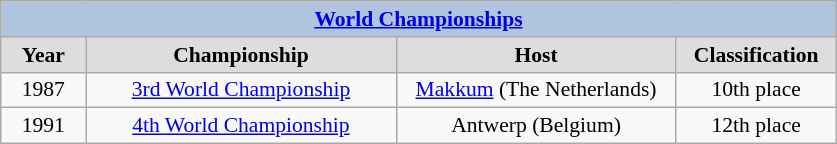<table class="wikitable" style=font-size:90%>
<tr align=center style="background:#B0C4DE;">
<td colspan=4><strong><a href='#'>World Championships</a></strong></td>
</tr>
<tr align=center bgcolor="#dddddd">
<td width=50><strong>Year</strong></td>
<td width=200><strong>Championship</strong></td>
<td width=180><strong>Host</strong></td>
<td width=100><strong>Classification</strong></td>
</tr>
<tr align=center>
<td>1987</td>
<td><a href='#'>3rd World Championship</a></td>
<td><a href='#'>Makkum</a> (The Netherlands)</td>
<td align="center">10th place</td>
</tr>
<tr align=center>
<td>1991</td>
<td><a href='#'>4th World Championship</a></td>
<td>Antwerp (Belgium)</td>
<td align="center">12th place</td>
</tr>
</table>
